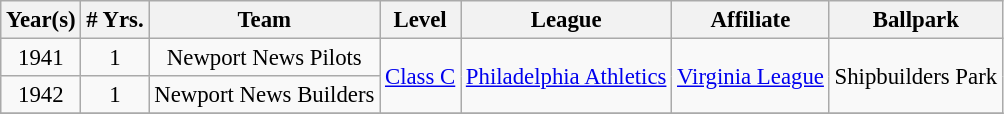<table class="wikitable" style="text-align:center; font-size: 95%;">
<tr>
<th>Year(s)</th>
<th># Yrs.</th>
<th>Team</th>
<th>Level</th>
<th>League</th>
<th>Affiliate</th>
<th>Ballpark</th>
</tr>
<tr>
<td>1941</td>
<td>1</td>
<td>Newport News Pilots</td>
<td rowspan=2><a href='#'>Class C</a></td>
<td rowspan=2><a href='#'>Philadelphia Athletics</a></td>
<td rowspan=2><a href='#'>Virginia League</a></td>
<td rowspan=2>Shipbuilders Park</td>
</tr>
<tr>
<td>1942</td>
<td>1</td>
<td>Newport News Builders</td>
</tr>
<tr>
</tr>
</table>
